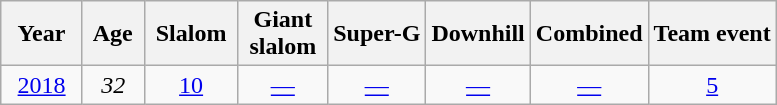<table class=wikitable style="text-align:center">
<tr>
<th>  Year  </th>
<th> Age </th>
<th> Slalom </th>
<th> Giant <br> slalom </th>
<th>Super-G</th>
<th>Downhill</th>
<th>Combined</th>
<th>Team event</th>
</tr>
<tr>
<td><a href='#'>2018</a></td>
<td><em>32</em></td>
<td><a href='#'>10</a></td>
<td><a href='#'>—</a></td>
<td><a href='#'>—</a></td>
<td><a href='#'>—</a></td>
<td><a href='#'>—</a></td>
<td><a href='#'>5</a></td>
</tr>
</table>
